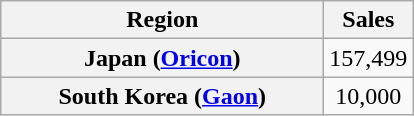<table class="wikitable plainrowheaders" style="text-align:center;">
<tr>
<th style="width:13em;">Region</th>
<th>Sales</th>
</tr>
<tr>
<th scope="row">Japan (<a href='#'>Oricon</a>)</th>
<td>157,499</td>
</tr>
<tr>
<th scope="row">South Korea (<a href='#'>Gaon</a>)</th>
<td>10,000</td>
</tr>
</table>
